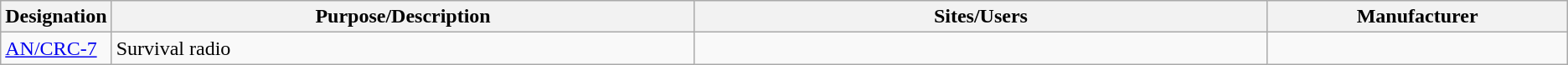<table class="wikitable sortable">
<tr>
<th scope="col">Designation</th>
<th scope="col" style="width: 500px;">Purpose/Description</th>
<th scope="col" style="width: 500px;">Sites/Users</th>
<th scope="col" style="width: 250px;">Manufacturer</th>
</tr>
<tr>
<td><a href='#'>AN/CRC-7</a></td>
<td>Survival radio</td>
<td></td>
<td></td>
</tr>
</table>
